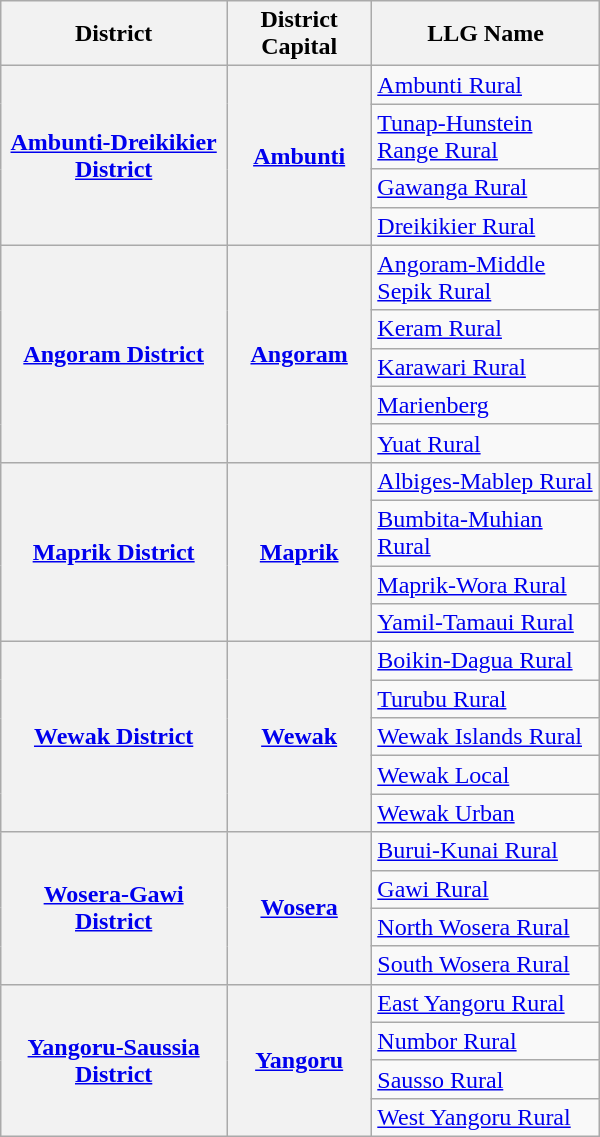<table class="wikitable" style="text-align: left;" width="400">
<tr>
<th>District</th>
<th>District Capital</th>
<th>LLG Name</th>
</tr>
<tr>
<th rowspan="4"><a href='#'>Ambunti-Dreikikier District</a></th>
<th rowspan="4"><a href='#'>Ambunti</a></th>
<td><a href='#'>Ambunti Rural</a></td>
</tr>
<tr>
<td><a href='#'>Tunap-Hunstein Range Rural</a></td>
</tr>
<tr>
<td><a href='#'>Gawanga Rural</a></td>
</tr>
<tr>
<td><a href='#'>Dreikikier Rural</a></td>
</tr>
<tr>
<th rowspan="5"><a href='#'>Angoram District</a></th>
<th rowspan="5"><a href='#'>Angoram</a></th>
<td><a href='#'>Angoram-Middle Sepik Rural</a></td>
</tr>
<tr>
<td><a href='#'>Keram Rural</a></td>
</tr>
<tr>
<td><a href='#'>Karawari Rural</a></td>
</tr>
<tr>
<td><a href='#'>Marienberg</a></td>
</tr>
<tr>
<td><a href='#'>Yuat Rural</a></td>
</tr>
<tr>
<th rowspan="4"><a href='#'>Maprik District</a></th>
<th rowspan="4"><a href='#'>Maprik</a></th>
<td><a href='#'>Albiges-Mablep Rural</a></td>
</tr>
<tr>
<td><a href='#'>Bumbita-Muhian Rural</a></td>
</tr>
<tr>
<td><a href='#'>Maprik-Wora Rural</a></td>
</tr>
<tr>
<td><a href='#'>Yamil-Tamaui Rural</a></td>
</tr>
<tr>
<th rowspan="5"><a href='#'>Wewak District</a></th>
<th rowspan="5"><a href='#'>Wewak</a></th>
<td><a href='#'>Boikin-Dagua Rural</a></td>
</tr>
<tr>
<td><a href='#'>Turubu Rural</a></td>
</tr>
<tr>
<td><a href='#'>Wewak Islands Rural</a></td>
</tr>
<tr>
<td><a href='#'>Wewak Local</a></td>
</tr>
<tr>
<td><a href='#'>Wewak Urban</a></td>
</tr>
<tr>
<th rowspan="4"><a href='#'>Wosera-Gawi District</a></th>
<th rowspan="4"><a href='#'>Wosera</a></th>
<td><a href='#'>Burui-Kunai Rural</a></td>
</tr>
<tr>
<td><a href='#'>Gawi Rural</a></td>
</tr>
<tr>
<td><a href='#'>North Wosera Rural</a></td>
</tr>
<tr>
<td><a href='#'>South Wosera Rural</a></td>
</tr>
<tr>
<th rowspan="4"><a href='#'>Yangoru-Saussia District</a></th>
<th rowspan="4"><a href='#'>Yangoru</a></th>
<td><a href='#'>East Yangoru Rural</a></td>
</tr>
<tr>
<td><a href='#'>Numbor Rural</a></td>
</tr>
<tr>
<td><a href='#'>Sausso Rural</a></td>
</tr>
<tr>
<td><a href='#'>West Yangoru Rural</a></td>
</tr>
</table>
